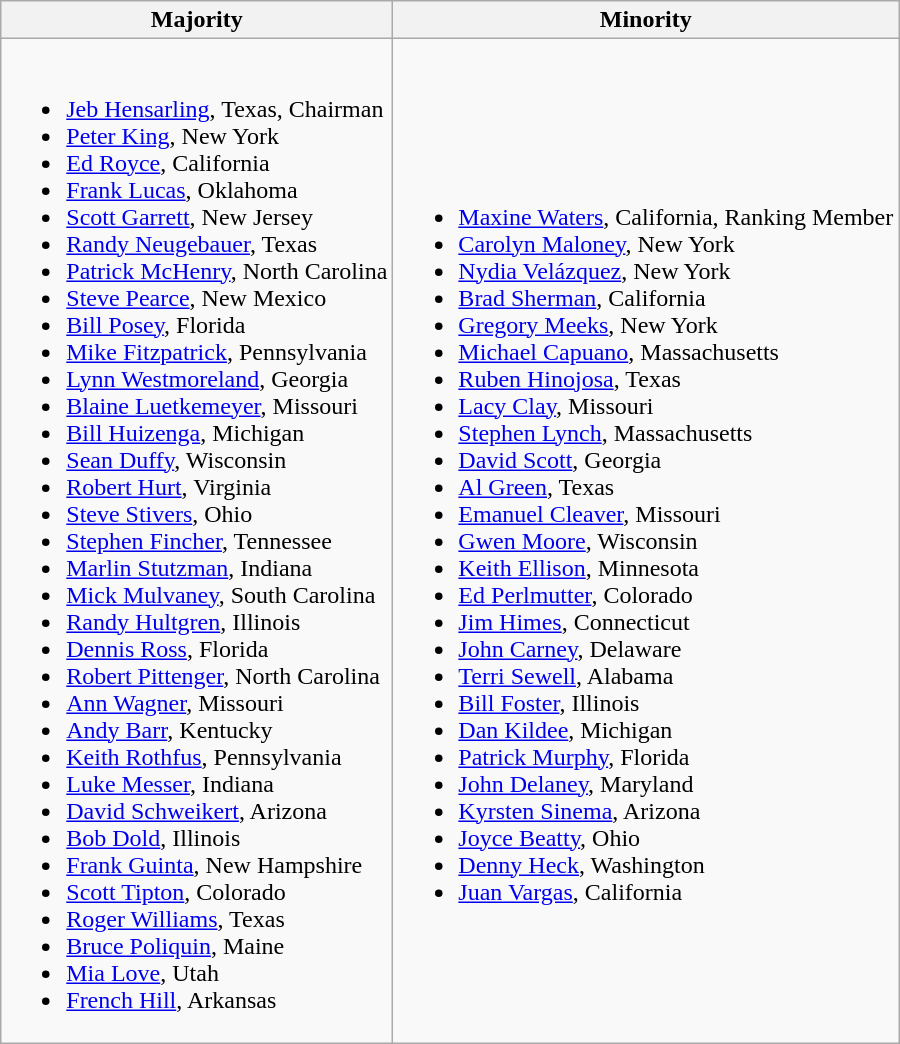<table class=wikitable>
<tr>
<th>Majority</th>
<th>Minority</th>
</tr>
<tr>
<td><br><ul><li><a href='#'>Jeb Hensarling</a>, Texas, Chairman</li><li><a href='#'>Peter King</a>, New York</li><li><a href='#'>Ed Royce</a>, California</li><li><a href='#'>Frank Lucas</a>, Oklahoma</li><li><a href='#'>Scott Garrett</a>, New Jersey</li><li><a href='#'>Randy Neugebauer</a>, Texas</li><li><a href='#'>Patrick McHenry</a>, North Carolina</li><li><a href='#'>Steve Pearce</a>, New Mexico</li><li><a href='#'>Bill Posey</a>, Florida</li><li><a href='#'>Mike Fitzpatrick</a>, Pennsylvania</li><li><a href='#'>Lynn Westmoreland</a>, Georgia</li><li><a href='#'>Blaine Luetkemeyer</a>, Missouri</li><li><a href='#'>Bill Huizenga</a>, Michigan</li><li><a href='#'>Sean Duffy</a>, Wisconsin</li><li><a href='#'>Robert Hurt</a>, Virginia</li><li><a href='#'>Steve Stivers</a>, Ohio</li><li><a href='#'>Stephen Fincher</a>, Tennessee</li><li><a href='#'>Marlin Stutzman</a>, Indiana</li><li><a href='#'>Mick Mulvaney</a>, South Carolina</li><li><a href='#'>Randy Hultgren</a>, Illinois</li><li><a href='#'>Dennis Ross</a>, Florida</li><li><a href='#'>Robert Pittenger</a>, North Carolina</li><li><a href='#'>Ann Wagner</a>, Missouri</li><li><a href='#'>Andy Barr</a>, Kentucky</li><li><a href='#'>Keith Rothfus</a>, Pennsylvania</li><li><a href='#'>Luke Messer</a>, Indiana</li><li><a href='#'>David Schweikert</a>, Arizona</li><li><a href='#'>Bob Dold</a>, Illinois</li><li><a href='#'>Frank Guinta</a>, New Hampshire</li><li><a href='#'>Scott Tipton</a>, Colorado</li><li><a href='#'>Roger Williams</a>, Texas</li><li><a href='#'>Bruce Poliquin</a>, Maine</li><li><a href='#'>Mia Love</a>, Utah</li><li><a href='#'>French Hill</a>, Arkansas</li></ul></td>
<td><br><ul><li><a href='#'>Maxine Waters</a>, California, Ranking Member</li><li><a href='#'>Carolyn Maloney</a>, New York</li><li><a href='#'>Nydia Velázquez</a>, New York</li><li><a href='#'>Brad Sherman</a>, California</li><li><a href='#'>Gregory Meeks</a>, New York</li><li><a href='#'>Michael Capuano</a>, Massachusetts</li><li><a href='#'>Ruben Hinojosa</a>, Texas</li><li><a href='#'>Lacy Clay</a>, Missouri</li><li><a href='#'>Stephen Lynch</a>, Massachusetts</li><li><a href='#'>David Scott</a>, Georgia</li><li><a href='#'>Al Green</a>, Texas</li><li><a href='#'>Emanuel Cleaver</a>, Missouri</li><li><a href='#'>Gwen Moore</a>, Wisconsin</li><li><a href='#'>Keith Ellison</a>, Minnesota</li><li><a href='#'>Ed Perlmutter</a>, Colorado</li><li><a href='#'>Jim Himes</a>, Connecticut</li><li><a href='#'>John Carney</a>, Delaware</li><li><a href='#'>Terri Sewell</a>, Alabama</li><li><a href='#'>Bill Foster</a>, Illinois</li><li><a href='#'>Dan Kildee</a>, Michigan</li><li><a href='#'>Patrick Murphy</a>, Florida</li><li><a href='#'>John Delaney</a>, Maryland</li><li><a href='#'>Kyrsten Sinema</a>, Arizona</li><li><a href='#'>Joyce Beatty</a>, Ohio</li><li><a href='#'>Denny Heck</a>, Washington</li><li><a href='#'>Juan Vargas</a>, California</li></ul></td>
</tr>
</table>
